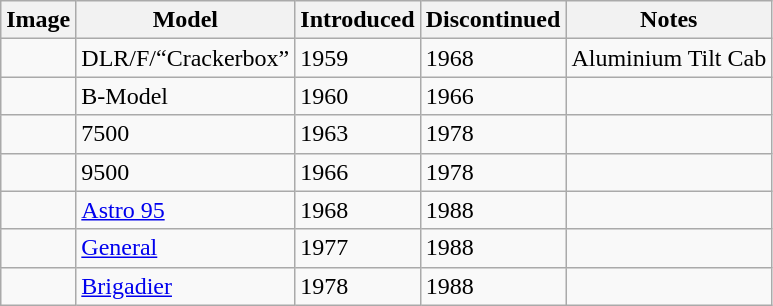<table class="wikitable sortable">
<tr>
<th>Image</th>
<th>Model</th>
<th>Introduced</th>
<th>Discontinued</th>
<th class="unsortable">Notes</th>
</tr>
<tr>
<td></td>
<td>DLR/F/“Crackerbox”</td>
<td>1959</td>
<td>1968</td>
<td>Aluminium Tilt Cab</td>
</tr>
<tr>
<td></td>
<td>B-Model</td>
<td>1960</td>
<td>1966</td>
<td heavy-duty low cab forward trucks></td>
</tr>
<tr>
<td></td>
<td>7500</td>
<td>1963</td>
<td>1978</td>
<td></td>
</tr>
<tr>
<td></td>
<td>9500</td>
<td>1966</td>
<td>1978</td>
<td></td>
</tr>
<tr>
<td></td>
<td><a href='#'>Astro 95</a></td>
<td>1968</td>
<td>1988</td>
<td></td>
</tr>
<tr>
<td></td>
<td><a href='#'>General</a></td>
<td>1977</td>
<td>1988</td>
<td></td>
</tr>
<tr>
<td></td>
<td><a href='#'>Brigadier</a></td>
<td>1978</td>
<td>1988</td>
<td></td>
</tr>
</table>
